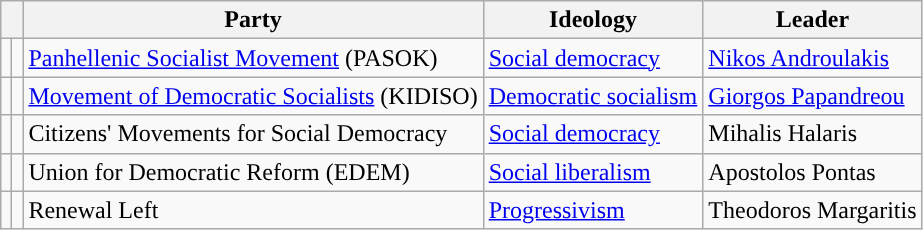<table class="wikitable" style="text-align:left">
<tr>
<th colspan="2"></th>
<th>Party</th>
<th>Ideology</th>
<th>Leader</th>
</tr>
<tr>
<td></td>
<td></td>
<td><a href='#'>Panhellenic Socialist Movement</a> (PASOK)</td>
<td><a href='#'>Social democracy</a></td>
<td><a href='#'>Nikos Androulakis</a></td>
</tr>
<tr>
<td></td>
<td></td>
<td><a href='#'>Movement of Democratic Socialists</a> (KIDISO)</td>
<td><a href='#'>Democratic socialism</a></td>
<td><a href='#'>Giorgos Papandreou</a></td>
</tr>
<tr>
<td></td>
<td></td>
<td>Citizens' Movements for Social Democracy</td>
<td><a href='#'>Social democracy</a></td>
<td>Mihalis Halaris</td>
</tr>
<tr>
<td></td>
<td></td>
<td>Union for Democratic Reform (EDEM)</td>
<td><a href='#'>Social liberalism</a></td>
<td>Apostolos Pontas</td>
</tr>
<tr>
<td></td>
<td></td>
<td>Renewal Left</td>
<td><a href='#'>Progressivism</a></td>
<td>Theodoros Margaritis</td>
</tr>
</table>
